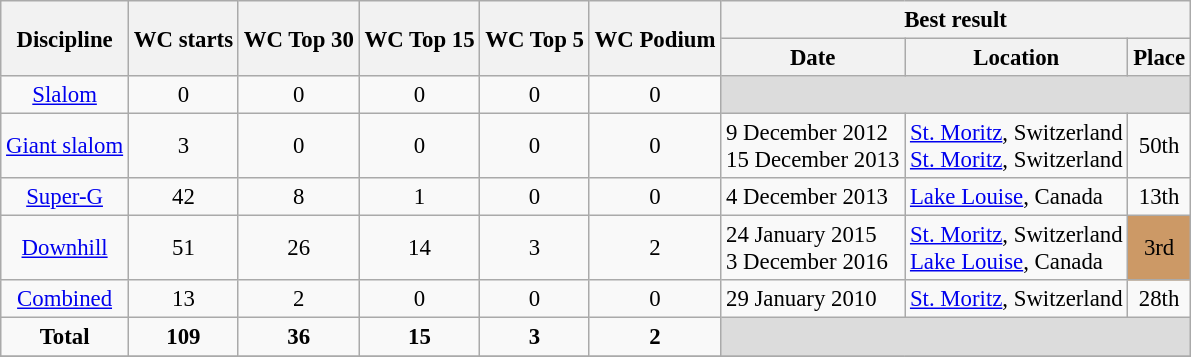<table class="wikitable" style="text-align:center; font-size:95%;">
<tr>
<th rowspan=2>Discipline</th>
<th rowspan=2>WC starts</th>
<th rowspan=2>WC Top 30</th>
<th rowspan=2>WC Top 15</th>
<th rowspan=2>WC Top 5</th>
<th rowspan=2>WC Podium</th>
<th colspan=3>Best result</th>
</tr>
<tr>
<th>Date</th>
<th>Location</th>
<th>Place</th>
</tr>
<tr>
<td align=center><a href='#'>Slalom</a></td>
<td align=center>0</td>
<td align=center>0</td>
<td align=center>0</td>
<td align=center>0</td>
<td align=center>0</td>
<td colspan=3 bgcolor=#DCDCDC></td>
</tr>
<tr>
<td align=center><a href='#'>Giant slalom</a></td>
<td align=center>3</td>
<td align=center>0</td>
<td align=center>0</td>
<td align=center>0</td>
<td align=center>0</td>
<td align=left>9 December 2012<br> 15 December 2013</td>
<td align=left> <a href='#'>St. Moritz</a>, Switzerland <br> <a href='#'>St. Moritz</a>, Switzerland</td>
<td>50th</td>
</tr>
<tr>
<td align=center><a href='#'>Super-G</a></td>
<td align=center>42</td>
<td align=center>8</td>
<td align=center>1</td>
<td align=center>0</td>
<td align=center>0</td>
<td align=left>4 December 2013</td>
<td align=left> <a href='#'>Lake Louise</a>, Canada</td>
<td>13th</td>
</tr>
<tr>
<td align=center><a href='#'>Downhill</a></td>
<td align=center>51</td>
<td align=center>26</td>
<td align=center>14</td>
<td align=center>3</td>
<td align=center>2</td>
<td align=left>24 January 2015<br> 3 December 2016</td>
<td align=left> <a href='#'>St. Moritz</a>, Switzerland <br> <a href='#'>Lake Louise</a>, Canada</td>
<td bgcolor="cc9966">3rd</td>
</tr>
<tr>
<td align=center><a href='#'>Combined</a></td>
<td align=center>13</td>
<td align=center>2</td>
<td align=center>0</td>
<td align=center>0</td>
<td align=center>0</td>
<td align=left>29 January 2010</td>
<td align=left> <a href='#'>St. Moritz</a>, Switzerland</td>
<td>28th</td>
</tr>
<tr>
<td align=center><strong>Total</strong></td>
<td align=center><strong>109</strong></td>
<td align=center><strong>36</strong></td>
<td align=center><strong>15</strong></td>
<td align=center><strong>3</strong></td>
<td align=center><strong>2</strong></td>
<td colspan=3 bgcolor=#DCDCDC></td>
</tr>
<tr>
</tr>
</table>
